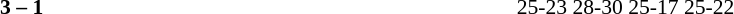<table width=100% cellspacing=1>
<tr>
<th width=20%></th>
<th width=12%></th>
<th width=20%></th>
<th width=33%></th>
<td></td>
</tr>
<tr style=font-size:90%>
<td align=right><strong></strong></td>
<td align=center><strong>3 – 1</strong></td>
<td></td>
<td>25-23 28-30 25-17 25-22</td>
</tr>
</table>
